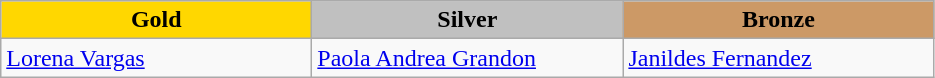<table class="wikitable" style="text-align:left">
<tr align="center">
<td width=200 bgcolor=gold><strong>Gold</strong></td>
<td width=200 bgcolor=silver><strong>Silver</strong></td>
<td width=200 bgcolor=CC9966><strong>Bronze</strong></td>
</tr>
<tr>
<td><a href='#'>Lorena Vargas</a><br><em></em></td>
<td><a href='#'>Paola Andrea Grandon</a><br><em></em></td>
<td><a href='#'>Janildes Fernandez</a><br><em></em></td>
</tr>
</table>
